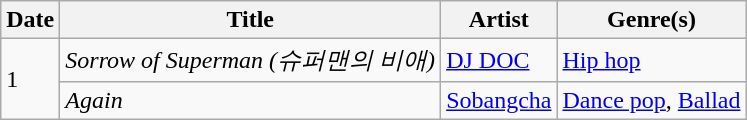<table class="wikitable" style="text-align: left;">
<tr>
<th>Date</th>
<th>Title</th>
<th>Artist</th>
<th>Genre(s)</th>
</tr>
<tr>
<td rowspan="2">1</td>
<td><em>Sorrow of Superman (슈퍼맨의 비애)</em></td>
<td><a href='#'>DJ DOC</a></td>
<td><a href='#'>Hip hop</a></td>
</tr>
<tr>
<td><em>Again</em></td>
<td><a href='#'>Sobangcha</a></td>
<td><a href='#'>Dance pop</a>, <a href='#'>Ballad</a></td>
</tr>
</table>
